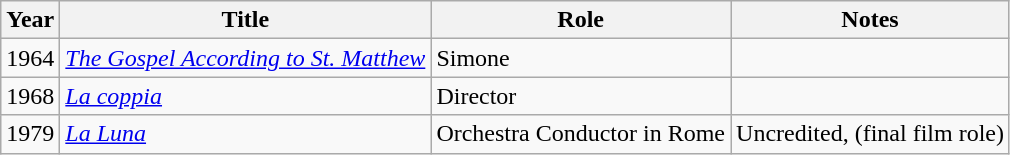<table class="wikitable">
<tr>
<th>Year</th>
<th>Title</th>
<th>Role</th>
<th>Notes</th>
</tr>
<tr>
<td>1964</td>
<td><em><a href='#'>The Gospel According to St. Matthew</a></em></td>
<td>Simone</td>
<td></td>
</tr>
<tr>
<td>1968</td>
<td><em><a href='#'>La coppia</a></em></td>
<td>Director</td>
<td></td>
</tr>
<tr>
<td>1979</td>
<td><em><a href='#'>La Luna</a></em></td>
<td>Orchestra Conductor in Rome</td>
<td>Uncredited, (final film role)</td>
</tr>
</table>
